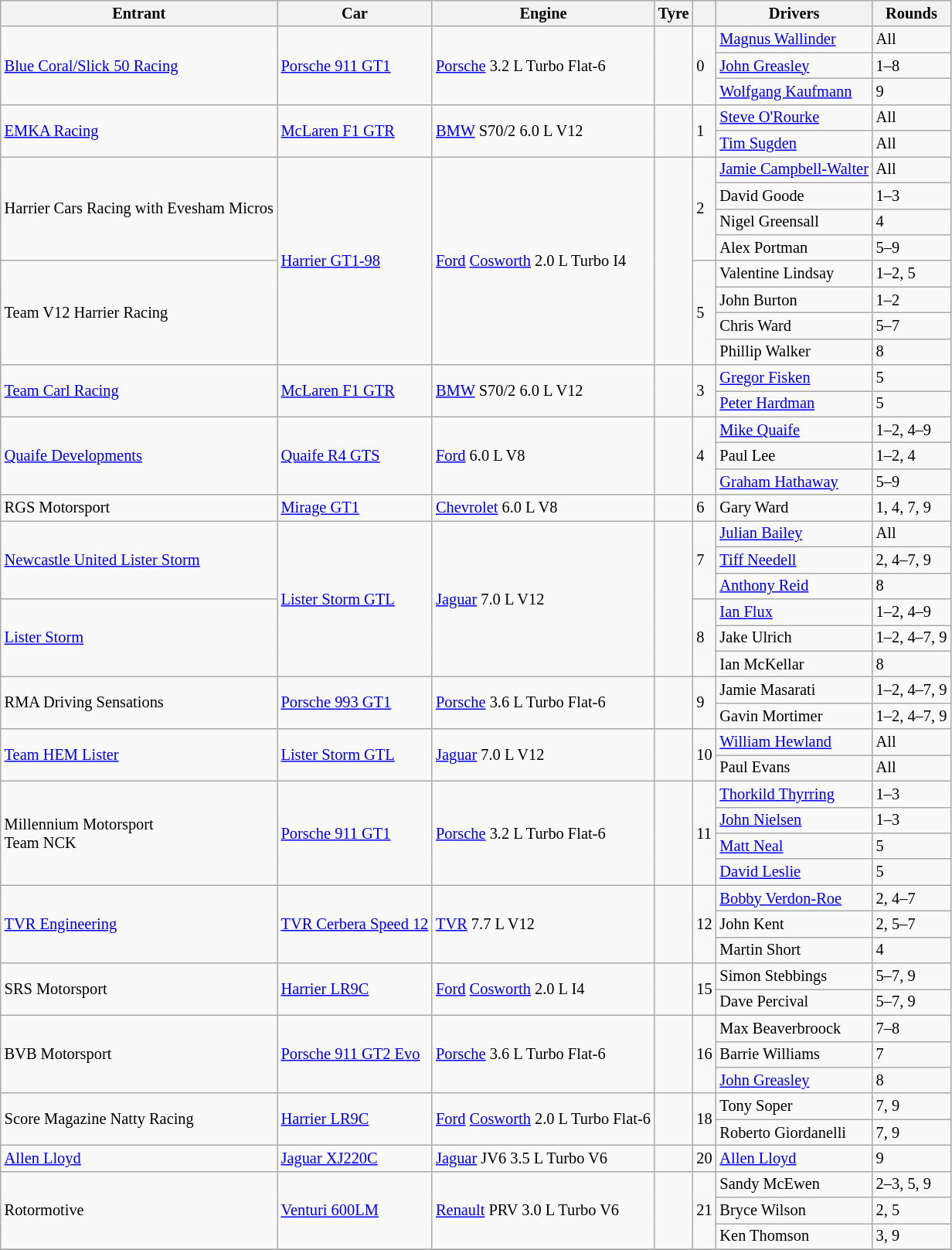<table class="wikitable" style="font-size: 85%">
<tr>
<th>Entrant</th>
<th>Car</th>
<th>Engine</th>
<th>Tyre</th>
<th></th>
<th>Drivers</th>
<th>Rounds</th>
</tr>
<tr>
<td rowspan=3> <a href='#'>Blue Coral/Slick 50 Racing</a></td>
<td rowspan=3><a href='#'>Porsche 911 GT1</a></td>
<td rowspan=3><a href='#'>Porsche</a> 3.2 L Turbo Flat-6</td>
<td rowspan=3></td>
<td rowspan=3>0</td>
<td> <a href='#'>Magnus Wallinder</a></td>
<td>All</td>
</tr>
<tr>
<td> <a href='#'>John Greasley</a></td>
<td>1–8</td>
</tr>
<tr>
<td> <a href='#'>Wolfgang Kaufmann</a></td>
<td>9</td>
</tr>
<tr>
<td rowspan=2> <a href='#'>EMKA Racing</a></td>
<td rowspan=2><a href='#'>McLaren F1 GTR</a></td>
<td rowspan=2><a href='#'>BMW</a> S70/2 6.0 L V12</td>
<td rowspan=2></td>
<td rowspan=2>1</td>
<td> <a href='#'>Steve O'Rourke</a></td>
<td>All</td>
</tr>
<tr>
<td> <a href='#'>Tim Sugden</a></td>
<td>All</td>
</tr>
<tr>
<td rowspan=4> Harrier Cars Racing with Evesham Micros</td>
<td rowspan=8><a href='#'>Harrier GT1-98</a></td>
<td rowspan=8><a href='#'>Ford</a> <a href='#'>Cosworth</a> 2.0 L Turbo I4</td>
<td rowspan=8></td>
<td rowspan=4>2</td>
<td> <a href='#'>Jamie Campbell-Walter</a></td>
<td>All</td>
</tr>
<tr>
<td> David Goode</td>
<td>1–3</td>
</tr>
<tr>
<td> Nigel Greensall</td>
<td>4</td>
</tr>
<tr>
<td> Alex Portman</td>
<td>5–9</td>
</tr>
<tr>
<td rowspan=4> Team V12 Harrier Racing</td>
<td rowspan=4>5</td>
<td> Valentine Lindsay</td>
<td>1–2, 5</td>
</tr>
<tr>
<td> John Burton</td>
<td>1–2</td>
</tr>
<tr>
<td> Chris Ward</td>
<td>5–7</td>
</tr>
<tr>
<td> Phillip Walker</td>
<td>8</td>
</tr>
<tr>
<td rowspan=2> <a href='#'>Team Carl Racing</a></td>
<td rowspan=2><a href='#'>McLaren F1 GTR</a></td>
<td rowspan=2><a href='#'>BMW</a> S70/2 6.0 L V12</td>
<td rowspan=2></td>
<td rowspan=2>3</td>
<td> <a href='#'>Gregor Fisken</a></td>
<td>5</td>
</tr>
<tr>
<td> <a href='#'>Peter Hardman</a></td>
<td>5</td>
</tr>
<tr>
<td rowspan=3> <a href='#'>Quaife Developments</a></td>
<td rowspan=3><a href='#'>Quaife R4 GTS</a></td>
<td rowspan=3><a href='#'>Ford</a> 6.0 L V8</td>
<td rowspan=3></td>
<td rowspan=3>4</td>
<td> <a href='#'>Mike Quaife</a></td>
<td>1–2, 4–9</td>
</tr>
<tr>
<td> Paul Lee</td>
<td>1–2, 4</td>
</tr>
<tr>
<td> <a href='#'>Graham Hathaway</a></td>
<td>5–9</td>
</tr>
<tr>
<td> RGS Motorsport</td>
<td><a href='#'>Mirage GT1</a></td>
<td><a href='#'>Chevrolet</a> 6.0 L V8</td>
<td></td>
<td>6</td>
<td> Gary Ward</td>
<td>1, 4, 7, 9</td>
</tr>
<tr>
<td rowspan=3> <a href='#'>Newcastle United Lister Storm</a></td>
<td rowspan=6><a href='#'>Lister Storm GTL</a></td>
<td rowspan=6><a href='#'>Jaguar</a> 7.0 L V12</td>
<td rowspan=6></td>
<td rowspan=3>7</td>
<td> <a href='#'>Julian Bailey</a></td>
<td>All</td>
</tr>
<tr>
<td> <a href='#'>Tiff Needell</a></td>
<td>2, 4–7, 9</td>
</tr>
<tr>
<td> <a href='#'>Anthony Reid</a></td>
<td>8</td>
</tr>
<tr>
<td rowspan=3> <a href='#'>Lister Storm</a></td>
<td rowspan=3>8</td>
<td> <a href='#'>Ian Flux</a></td>
<td>1–2, 4–9</td>
</tr>
<tr>
<td> Jake Ulrich</td>
<td>1–2, 4–7, 9</td>
</tr>
<tr>
<td> Ian McKellar</td>
<td>8</td>
</tr>
<tr>
<td rowspan=2> RMA Driving Sensations</td>
<td rowspan=2><a href='#'>Porsche 993 GT1</a></td>
<td rowspan=2><a href='#'>Porsche</a> 3.6 L Turbo Flat-6</td>
<td rowspan=2></td>
<td rowspan=2>9</td>
<td> Jamie Masarati</td>
<td>1–2, 4–7, 9</td>
</tr>
<tr>
<td> Gavin Mortimer</td>
<td>1–2, 4–7, 9</td>
</tr>
<tr>
<td rowspan=2> <a href='#'>Team HEM Lister</a></td>
<td rowspan=2><a href='#'>Lister Storm GTL</a></td>
<td rowspan=2><a href='#'>Jaguar</a> 7.0 L V12</td>
<td rowspan=2></td>
<td rowspan=2>10</td>
<td> <a href='#'>William Hewland</a></td>
<td>All</td>
</tr>
<tr>
<td> Paul Evans</td>
<td>All</td>
</tr>
<tr>
<td rowspan=4> Millennium Motorsport<br> Team NCK</td>
<td rowspan=4><a href='#'>Porsche 911 GT1</a></td>
<td rowspan=4><a href='#'>Porsche</a> 3.2 L Turbo Flat-6</td>
<td rowspan=4><br></td>
<td rowspan=4>11</td>
<td> <a href='#'>Thorkild Thyrring</a></td>
<td>1–3</td>
</tr>
<tr>
<td> <a href='#'>John Nielsen</a></td>
<td>1–3</td>
</tr>
<tr>
<td> <a href='#'>Matt Neal</a></td>
<td>5</td>
</tr>
<tr>
<td> <a href='#'>David Leslie</a></td>
<td>5</td>
</tr>
<tr>
<td rowspan=3> <a href='#'>TVR Engineering</a></td>
<td rowspan=3><a href='#'>TVR Cerbera Speed 12</a></td>
<td rowspan=3><a href='#'>TVR</a> 7.7 L V12</td>
<td rowspan=3></td>
<td rowspan=3>12</td>
<td> <a href='#'>Bobby Verdon-Roe</a></td>
<td>2, 4–7</td>
</tr>
<tr>
<td> John Kent</td>
<td>2, 5–7</td>
</tr>
<tr>
<td> Martin Short</td>
<td>4</td>
</tr>
<tr>
<td rowspan=2> SRS Motorsport</td>
<td rowspan=2><a href='#'>Harrier LR9C</a></td>
<td rowspan=2><a href='#'>Ford</a> <a href='#'>Cosworth</a> 2.0 L I4</td>
<td rowspan=2></td>
<td rowspan=2>15</td>
<td> Simon Stebbings</td>
<td>5–7, 9</td>
</tr>
<tr>
<td> Dave Percival</td>
<td>5–7, 9</td>
</tr>
<tr>
<td rowspan=3> BVB Motorsport</td>
<td rowspan=3><a href='#'>Porsche 911 GT2 Evo</a></td>
<td rowspan=3><a href='#'>Porsche</a> 3.6 L Turbo Flat-6</td>
<td rowspan=3></td>
<td rowspan=3>16</td>
<td> Max Beaverbroock</td>
<td>7–8</td>
</tr>
<tr>
<td> Barrie Williams</td>
<td>7</td>
</tr>
<tr>
<td> <a href='#'>John Greasley</a></td>
<td>8</td>
</tr>
<tr>
<td rowspan=2> Score Magazine Natty Racing</td>
<td rowspan=2><a href='#'>Harrier LR9C</a></td>
<td rowspan=2><a href='#'>Ford</a> <a href='#'>Cosworth</a> 2.0 L Turbo Flat-6</td>
<td rowspan=2></td>
<td rowspan=2>18</td>
<td> Tony Soper</td>
<td>7, 9</td>
</tr>
<tr>
<td> Roberto Giordanelli</td>
<td>7, 9</td>
</tr>
<tr>
<td> <a href='#'>Allen Lloyd</a></td>
<td><a href='#'>Jaguar XJ220C</a></td>
<td><a href='#'>Jaguar</a> JV6 3.5 L Turbo V6</td>
<td></td>
<td>20</td>
<td> <a href='#'>Allen Lloyd</a></td>
<td>9</td>
</tr>
<tr>
<td rowspan=3> Rotormotive</td>
<td rowspan=3><a href='#'>Venturi 600LM</a></td>
<td rowspan=3><a href='#'>Renault</a> PRV 3.0 L Turbo V6</td>
<td rowspan=3></td>
<td rowspan=3>21</td>
<td> Sandy McEwen</td>
<td>2–3, 5, 9</td>
</tr>
<tr>
<td> Bryce Wilson</td>
<td>2, 5</td>
</tr>
<tr>
<td> Ken Thomson</td>
<td>3, 9</td>
</tr>
<tr>
</tr>
</table>
